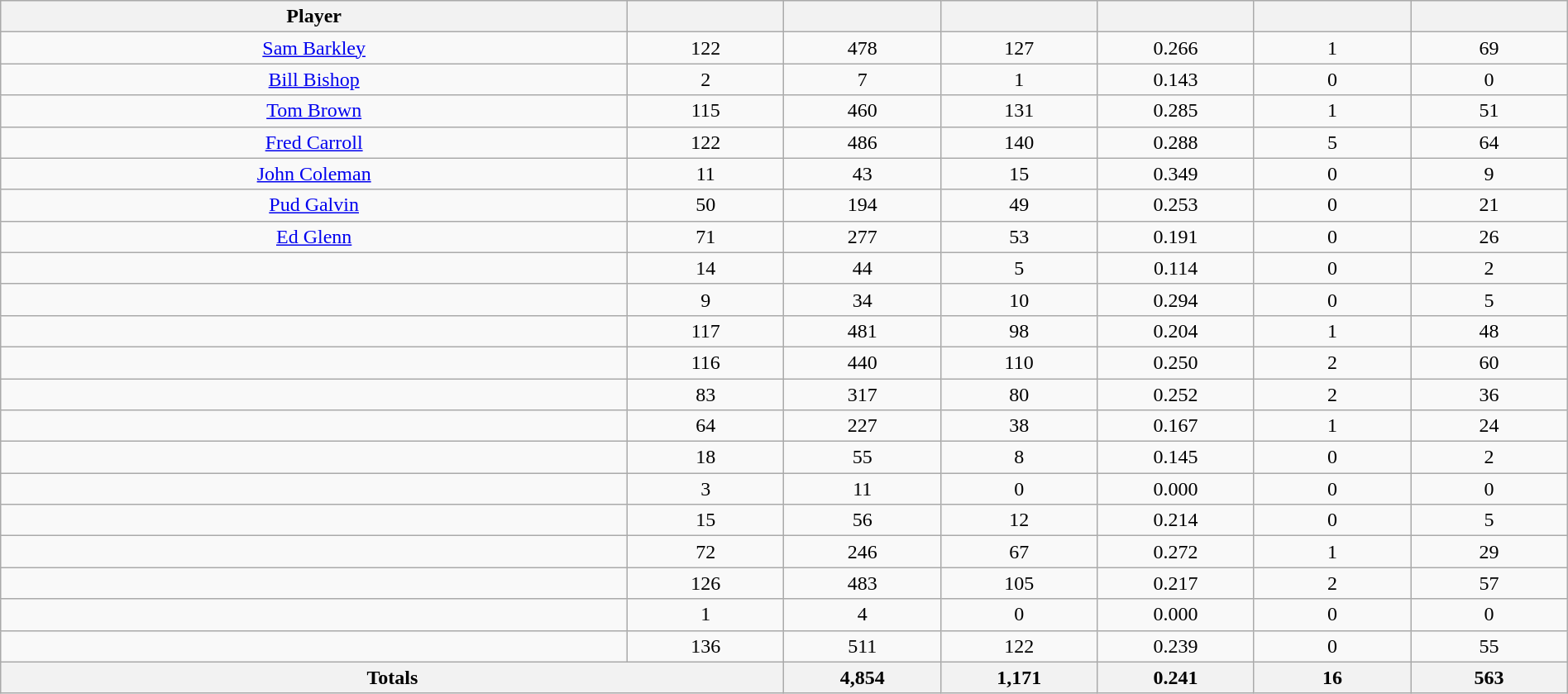<table class="wikitable sortable" style="text-align:center;" width="100%">
<tr>
<th width="40%">Player</th>
<th width="10%"></th>
<th width="10%"></th>
<th width="10%"></th>
<th width="10%"></th>
<th width="10%"></th>
<th width="10%"></th>
</tr>
<tr>
<td><a href='#'>Sam Barkley</a></td>
<td>122</td>
<td>478</td>
<td>127</td>
<td>0.266</td>
<td>1</td>
<td>69</td>
</tr>
<tr>
<td><a href='#'>Bill Bishop</a></td>
<td>2</td>
<td>7</td>
<td>1</td>
<td>0.143</td>
<td>0</td>
<td>0</td>
</tr>
<tr>
<td><a href='#'>Tom Brown</a></td>
<td>115</td>
<td>460</td>
<td>131</td>
<td>0.285</td>
<td>1</td>
<td>51</td>
</tr>
<tr>
<td><a href='#'>Fred Carroll</a></td>
<td>122</td>
<td>486</td>
<td>140</td>
<td>0.288</td>
<td>5</td>
<td>64</td>
</tr>
<tr>
<td><a href='#'>John Coleman</a></td>
<td>11</td>
<td>43</td>
<td>15</td>
<td>0.349</td>
<td>0</td>
<td>9</td>
</tr>
<tr>
<td><a href='#'>Pud Galvin</a></td>
<td>50</td>
<td>194</td>
<td>49</td>
<td>0.253</td>
<td>0</td>
<td>21</td>
</tr>
<tr>
<td><a href='#'>Ed Glenn</a></td>
<td>71</td>
<td>277</td>
<td>53</td>
<td>0.191</td>
<td>0</td>
<td>26</td>
</tr>
<tr>
<td></td>
<td>14</td>
<td>44</td>
<td>5</td>
<td>0.114</td>
<td>0</td>
<td>2</td>
</tr>
<tr>
<td></td>
<td>9</td>
<td>34</td>
<td>10</td>
<td>0.294</td>
<td>0</td>
<td>5</td>
</tr>
<tr>
<td></td>
<td>117</td>
<td>481</td>
<td>98</td>
<td>0.204</td>
<td>1</td>
<td>48</td>
</tr>
<tr>
<td></td>
<td>116</td>
<td>440</td>
<td>110</td>
<td>0.250</td>
<td>2</td>
<td>60</td>
</tr>
<tr>
<td></td>
<td>83</td>
<td>317</td>
<td>80</td>
<td>0.252</td>
<td>2</td>
<td>36</td>
</tr>
<tr>
<td></td>
<td>64</td>
<td>227</td>
<td>38</td>
<td>0.167</td>
<td>1</td>
<td>24</td>
</tr>
<tr>
<td></td>
<td>18</td>
<td>55</td>
<td>8</td>
<td>0.145</td>
<td>0</td>
<td>2</td>
</tr>
<tr>
<td></td>
<td>3</td>
<td>11</td>
<td>0</td>
<td>0.000</td>
<td>0</td>
<td>0</td>
</tr>
<tr>
<td></td>
<td>15</td>
<td>56</td>
<td>12</td>
<td>0.214</td>
<td>0</td>
<td>5</td>
</tr>
<tr>
<td></td>
<td>72</td>
<td>246</td>
<td>67</td>
<td>0.272</td>
<td>1</td>
<td>29</td>
</tr>
<tr>
<td></td>
<td>126</td>
<td>483</td>
<td>105</td>
<td>0.217</td>
<td>2</td>
<td>57</td>
</tr>
<tr>
<td></td>
<td>1</td>
<td>4</td>
<td>0</td>
<td>0.000</td>
<td>0</td>
<td>0</td>
</tr>
<tr>
<td></td>
<td>136</td>
<td>511</td>
<td>122</td>
<td>0.239</td>
<td>0</td>
<td>55</td>
</tr>
<tr class="sortbottom">
<th colspan=2>Totals</th>
<th>4,854</th>
<th>1,171</th>
<th>0.241</th>
<th>16</th>
<th>563</th>
</tr>
</table>
